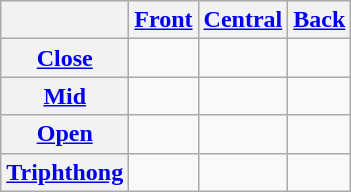<table class="wikitable" style="text-align:center">
<tr>
<th></th>
<th><a href='#'>Front</a></th>
<th><a href='#'>Central</a></th>
<th><a href='#'>Back</a></th>
</tr>
<tr>
<th><a href='#'>Close</a></th>
<td></td>
<td></td>
<td></td>
</tr>
<tr>
<th><a href='#'>Mid</a></th>
<td></td>
<td></td>
<td></td>
</tr>
<tr>
<th><a href='#'>Open</a></th>
<td></td>
<td></td>
<td></td>
</tr>
<tr>
<th><a href='#'>Triphthong</a></th>
<td></td>
<td></td>
<td></td>
</tr>
</table>
